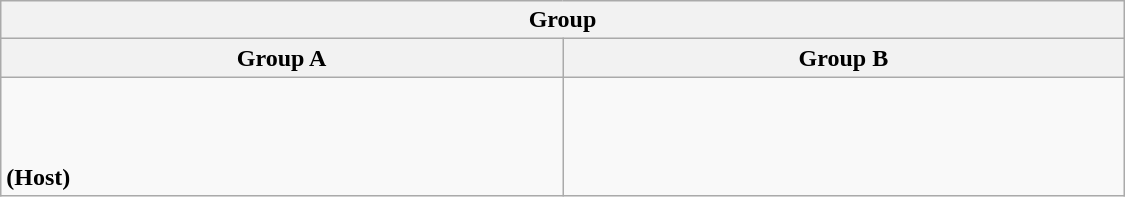<table class="wikitable" width=750>
<tr>
<th colspan="2">Group</th>
</tr>
<tr>
<th width=25%>Group A</th>
<th width=25%>Group B</th>
</tr>
<tr>
<td><br><br>
<br>
 <strong>(Host)</strong><br>
</td>
<td><br> <br>
 <br>
 <br>
</td>
</tr>
</table>
